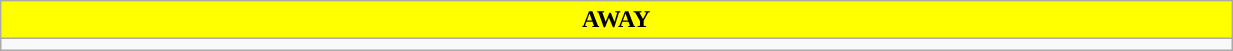<table class="wikitable collapsible collapsed" style="width:65%">
<tr>
<th colspan=12 ! style="color:black; background:yellow">AWAY</th>
</tr>
<tr>
<td></td>
</tr>
</table>
